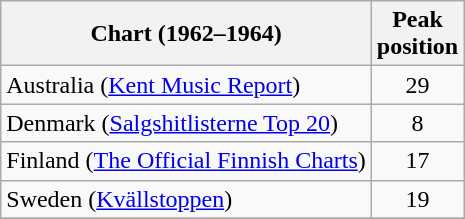<table class="wikitable sortable plainrowheaders">
<tr>
<th scope=col>Chart (1962–1964)</th>
<th scope=col>Peak<br>position</th>
</tr>
<tr>
<td>Australia (<a href='#'>Kent Music Report</a>)</td>
<td style="text-align:center;">29</td>
</tr>
<tr>
<td>Denmark (<a href='#'>Salgshitlisterne Top 20</a>)</td>
<td style="text-align:center;">8</td>
</tr>
<tr>
<td>Finland (<a href='#'>The Official Finnish Charts</a>)</td>
<td style="text-align:center;">17</td>
</tr>
<tr>
<td>Sweden (<a href='#'>Kvällstoppen</a>)</td>
<td style="text-align:center;">19</td>
</tr>
<tr>
</tr>
<tr>
</tr>
<tr>
</tr>
</table>
